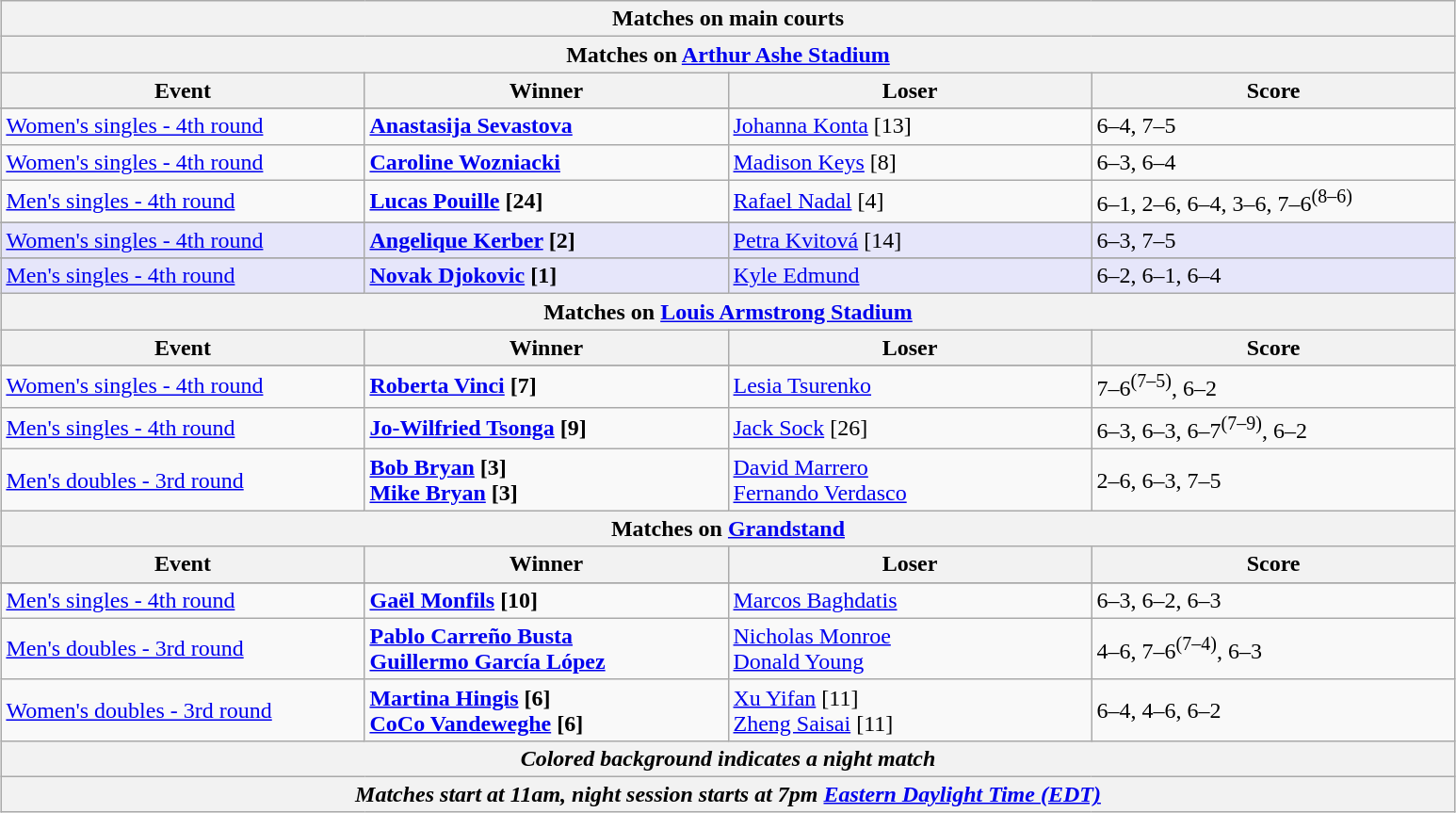<table class="wikitable" style="margin:auto;">
<tr>
<th colspan="4" style="white-space:nowrap;">Matches on main courts</th>
</tr>
<tr>
<th colspan="4"><strong>Matches on <a href='#'>Arthur Ashe Stadium</a></strong></th>
</tr>
<tr>
<th width=250>Event</th>
<th width=250>Winner</th>
<th width=250>Loser</th>
<th width=250>Score</th>
</tr>
<tr>
</tr>
<tr>
<td><a href='#'>Women's singles - 4th round</a></td>
<td><strong> <a href='#'>Anastasija Sevastova</a></strong></td>
<td> <a href='#'>Johanna Konta</a> [13]</td>
<td>6–4, 7–5</td>
</tr>
<tr>
<td><a href='#'>Women's singles - 4th round</a></td>
<td><strong> <a href='#'>Caroline Wozniacki</a></strong></td>
<td> <a href='#'>Madison Keys</a> [8]</td>
<td>6–3, 6–4</td>
</tr>
<tr>
<td><a href='#'>Men's singles - 4th round</a></td>
<td><strong> <a href='#'>Lucas Pouille</a> [24]</strong></td>
<td> <a href='#'>Rafael Nadal</a> [4]</td>
<td>6–1, 2–6, 6–4, 3–6, 7–6<sup>(8–6)</sup></td>
</tr>
<tr>
</tr>
<tr bgcolor=lavender>
<td><a href='#'>Women's singles - 4th round</a></td>
<td><strong> <a href='#'>Angelique Kerber</a> [2]</strong></td>
<td> <a href='#'>Petra Kvitová</a> [14]</td>
<td>6–3, 7–5</td>
</tr>
<tr>
</tr>
<tr bgcolor=lavender>
<td><a href='#'>Men's singles - 4th round</a></td>
<td><strong> <a href='#'>Novak Djokovic</a> [1]</strong></td>
<td> <a href='#'>Kyle Edmund</a></td>
<td>6–2, 6–1, 6–4</td>
</tr>
<tr>
<th colspan="4"><strong>Matches on <a href='#'>Louis Armstrong Stadium</a></strong></th>
</tr>
<tr>
<th width=250>Event</th>
<th width=250>Winner</th>
<th width=250>Loser</th>
<th width=250>Score</th>
</tr>
<tr>
</tr>
<tr>
<td><a href='#'>Women's singles - 4th round</a></td>
<td><strong> <a href='#'>Roberta Vinci</a> [7]</strong></td>
<td> <a href='#'>Lesia Tsurenko</a></td>
<td>7–6<sup>(7–5)</sup>, 6–2</td>
</tr>
<tr>
<td><a href='#'>Men's singles - 4th round</a></td>
<td><strong> <a href='#'>Jo-Wilfried Tsonga</a> [9]</strong></td>
<td> <a href='#'>Jack Sock</a> [26]</td>
<td>6–3, 6–3, 6–7<sup>(7–9)</sup>, 6–2</td>
</tr>
<tr>
<td><a href='#'>Men's doubles - 3rd round</a></td>
<td><strong> <a href='#'>Bob Bryan</a> [3] <br>  <a href='#'>Mike Bryan</a> [3]</strong></td>
<td> <a href='#'>David Marrero</a> <br>  <a href='#'>Fernando Verdasco</a></td>
<td>2–6, 6–3, 7–5</td>
</tr>
<tr>
<th colspan="4"><strong>Matches on <a href='#'>Grandstand</a></strong></th>
</tr>
<tr>
<th width=250>Event</th>
<th width=250>Winner</th>
<th width=250>Loser</th>
<th width=250>Score</th>
</tr>
<tr>
</tr>
<tr>
<td><a href='#'>Men's singles - 4th round</a></td>
<td><strong> <a href='#'>Gaël Monfils</a> [10]</strong></td>
<td> <a href='#'>Marcos Baghdatis</a></td>
<td>6–3, 6–2, 6–3</td>
</tr>
<tr>
<td><a href='#'>Men's doubles - 3rd round</a></td>
<td><strong> <a href='#'>Pablo Carreño Busta</a> <br>  <a href='#'>Guillermo García López</a></strong></td>
<td> <a href='#'>Nicholas Monroe</a> <br>  <a href='#'>Donald Young</a></td>
<td>4–6, 7–6<sup>(7–4)</sup>, 6–3</td>
</tr>
<tr>
<td><a href='#'>Women's doubles - 3rd round</a></td>
<td><strong> <a href='#'>Martina Hingis</a> [6] <br>  <a href='#'>CoCo Vandeweghe</a> [6]</strong></td>
<td> <a href='#'>Xu Yifan</a> [11] <br>  <a href='#'>Zheng Saisai</a> [11]</td>
<td>6–4, 4–6, 6–2</td>
</tr>
<tr>
<th colspan=4><em>Colored background indicates a night match</em></th>
</tr>
<tr>
<th colspan=4><em>Matches start at 11am, night session starts at 7pm <a href='#'>Eastern Daylight Time (EDT)</a></em></th>
</tr>
</table>
